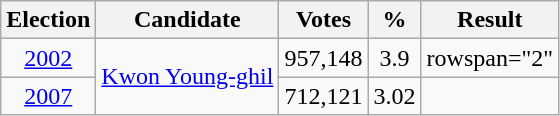<table class="wikitable" style="text-align:center">
<tr>
<th>Election</th>
<th>Candidate</th>
<th>Votes</th>
<th>%</th>
<th>Result</th>
</tr>
<tr>
<td><a href='#'>2002</a></td>
<td rowspan="2"><a href='#'>Kwon Young-ghil</a></td>
<td>957,148</td>
<td>3.9</td>
<td>rowspan="2" </td>
</tr>
<tr>
<td><a href='#'>2007</a></td>
<td>712,121</td>
<td>3.02</td>
</tr>
</table>
